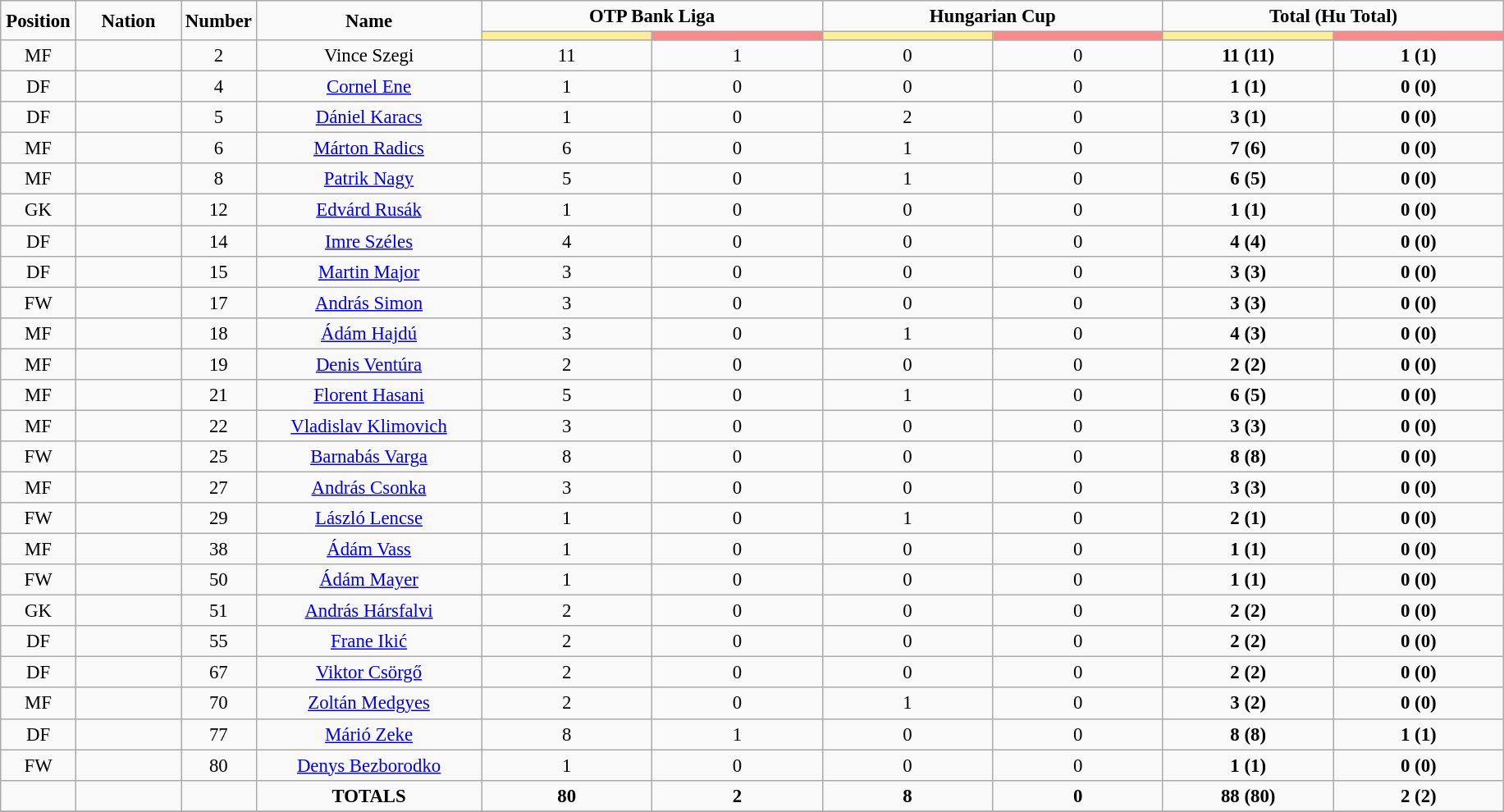<table class="wikitable" style="font-size: 95%; text-align: center;">
<tr>
<td rowspan="2" width="5%" align="center"><strong>Position</strong></td>
<td rowspan="2" width="7%" align="center"><strong>Nation</strong></td>
<td rowspan="2" width="5%" align="center"><strong>Number</strong></td>
<td rowspan="2" width="15%" align="center"><strong>Name</strong></td>
<td colspan="2" align="center"><strong>OTP Bank Liga</strong></td>
<td colspan="2" align="center"><strong>Hungarian Cup</strong></td>
<td colspan="2" align="center"><strong>Total (Hu Total)</strong></td>
</tr>
<tr>
<th width=60 style="background: #FFEE99"></th>
<th width=60 style="background: #FF8888"></th>
<th width=60 style="background: #FFEE99"></th>
<th width=60 style="background: #FF8888"></th>
<th width=60 style="background: #FFEE99"></th>
<th width=60 style="background: #FF8888"></th>
</tr>
<tr>
<td>MF</td>
<td></td>
<td>2</td>
<td>Vince Szegi</td>
<td>11</td>
<td>1</td>
<td>0</td>
<td>0</td>
<td><strong>11 (11)</strong></td>
<td><strong>1 (1)</strong></td>
</tr>
<tr>
<td>DF</td>
<td></td>
<td>4</td>
<td><a href='#'>Cornel Ene</a></td>
<td>1</td>
<td>0</td>
<td>0</td>
<td>0</td>
<td><strong>1 (1)</strong></td>
<td><strong>0 (0)</strong></td>
</tr>
<tr>
<td>DF</td>
<td></td>
<td>5</td>
<td><a href='#'>Dániel Karacs</a></td>
<td>1</td>
<td>0</td>
<td>2</td>
<td>0</td>
<td><strong>3 (1)</strong></td>
<td><strong>0 (0)</strong></td>
</tr>
<tr>
<td>MF</td>
<td></td>
<td>6</td>
<td><a href='#'>Márton Radics</a></td>
<td>6</td>
<td>0</td>
<td>1</td>
<td>0</td>
<td><strong>7 (6)</strong></td>
<td><strong>0 (0)</strong></td>
</tr>
<tr>
<td>MF</td>
<td></td>
<td>8</td>
<td><a href='#'>Patrik Nagy</a></td>
<td>5</td>
<td>0</td>
<td>1</td>
<td>0</td>
<td><strong>6 (5)</strong></td>
<td><strong>0 (0)</strong></td>
</tr>
<tr>
<td>GK</td>
<td></td>
<td>12</td>
<td><a href='#'>Edvárd Rusák</a></td>
<td>1</td>
<td>0</td>
<td>0</td>
<td>0</td>
<td><strong>1 (1)</strong></td>
<td><strong>0 (0)</strong></td>
</tr>
<tr>
<td>DF</td>
<td></td>
<td>14</td>
<td><a href='#'>Imre Széles</a></td>
<td>4</td>
<td>0</td>
<td>0</td>
<td>0</td>
<td><strong>4 (4)</strong></td>
<td><strong>0 (0)</strong></td>
</tr>
<tr>
<td>DF</td>
<td></td>
<td>15</td>
<td><a href='#'>Martin Major</a></td>
<td>3</td>
<td>0</td>
<td>0</td>
<td>0</td>
<td><strong>3 (3)</strong></td>
<td><strong>0 (0)</strong></td>
</tr>
<tr>
<td>FW</td>
<td></td>
<td>17</td>
<td><a href='#'>András Simon</a></td>
<td>3</td>
<td>0</td>
<td>0</td>
<td>0</td>
<td><strong>3 (3)</strong></td>
<td><strong>0 (0)</strong></td>
</tr>
<tr>
<td>MF</td>
<td></td>
<td>18</td>
<td><a href='#'>Ádám Hajdú</a></td>
<td>3</td>
<td>0</td>
<td>1</td>
<td>0</td>
<td><strong>4 (3)</strong></td>
<td><strong>0 (0)</strong></td>
</tr>
<tr>
<td>MF</td>
<td></td>
<td>19</td>
<td><a href='#'>Denis Ventúra</a></td>
<td>2</td>
<td>0</td>
<td>0</td>
<td>0</td>
<td><strong>2 (2)</strong></td>
<td><strong>0 (0)</strong></td>
</tr>
<tr>
<td>MF</td>
<td></td>
<td>21</td>
<td><a href='#'>Florent Hasani</a></td>
<td>5</td>
<td>0</td>
<td>1</td>
<td>0</td>
<td><strong>6 (5)</strong></td>
<td><strong>0 (0)</strong></td>
</tr>
<tr>
<td>MF</td>
<td></td>
<td>22</td>
<td><a href='#'>Vladislav Klimovich</a></td>
<td>3</td>
<td>0</td>
<td>0</td>
<td>0</td>
<td><strong>3 (3)</strong></td>
<td><strong>0 (0)</strong></td>
</tr>
<tr>
<td>FW</td>
<td></td>
<td>25</td>
<td><a href='#'>Barnabás Varga</a></td>
<td>8</td>
<td>0</td>
<td>0</td>
<td>0</td>
<td><strong>8 (8)</strong></td>
<td><strong>0 (0)</strong></td>
</tr>
<tr>
<td>MF</td>
<td></td>
<td>27</td>
<td><a href='#'>András Csonka</a></td>
<td>3</td>
<td>0</td>
<td>0</td>
<td>0</td>
<td><strong>3 (3)</strong></td>
<td><strong>0 (0)</strong></td>
</tr>
<tr>
<td>FW</td>
<td></td>
<td>29</td>
<td><a href='#'>László Lencse</a></td>
<td>1</td>
<td>0</td>
<td>1</td>
<td>0</td>
<td><strong>2 (1)</strong></td>
<td><strong>0 (0)</strong></td>
</tr>
<tr>
<td>MF</td>
<td></td>
<td>38</td>
<td><a href='#'>Ádám Vass</a></td>
<td>1</td>
<td>0</td>
<td>0</td>
<td>0</td>
<td><strong>1 (1)</strong></td>
<td><strong>0 (0)</strong></td>
</tr>
<tr>
<td>FW</td>
<td></td>
<td>50</td>
<td><a href='#'>Ádám Mayer</a></td>
<td>1</td>
<td>0</td>
<td>0</td>
<td>0</td>
<td><strong>1 (1)</strong></td>
<td><strong>0 (0)</strong></td>
</tr>
<tr>
<td>GK</td>
<td></td>
<td>51</td>
<td><a href='#'>András Hársfalvi</a></td>
<td>2</td>
<td>0</td>
<td>0</td>
<td>0</td>
<td><strong>2 (2)</strong></td>
<td><strong>0 (0)</strong></td>
</tr>
<tr>
<td>DF</td>
<td></td>
<td>55</td>
<td><a href='#'>Frane Ikić</a></td>
<td>2</td>
<td>0</td>
<td>0</td>
<td>0</td>
<td><strong>2 (2)</strong></td>
<td><strong>0 (0)</strong></td>
</tr>
<tr>
<td>DF</td>
<td></td>
<td>67</td>
<td><a href='#'>Viktor Csörgő</a></td>
<td>2</td>
<td>0</td>
<td>0</td>
<td>0</td>
<td><strong>2 (2)</strong></td>
<td><strong>0 (0)</strong></td>
</tr>
<tr>
<td>MF</td>
<td></td>
<td>70</td>
<td><a href='#'>Zoltán Medgyes</a></td>
<td>2</td>
<td>0</td>
<td>1</td>
<td>0</td>
<td><strong>3 (2)</strong></td>
<td><strong>0 (0)</strong></td>
</tr>
<tr>
<td>DF</td>
<td></td>
<td>77</td>
<td><a href='#'>Márió Zeke</a></td>
<td>8</td>
<td>1</td>
<td>0</td>
<td>0</td>
<td><strong>8 (8)</strong></td>
<td><strong>1 (1)</strong></td>
</tr>
<tr>
<td>FW</td>
<td></td>
<td>80</td>
<td><a href='#'>Denys Bezborodko</a></td>
<td>1</td>
<td>0</td>
<td>0</td>
<td>0</td>
<td><strong>1 (1)</strong></td>
<td><strong>0 (0)</strong></td>
</tr>
<tr>
<td></td>
<td></td>
<td></td>
<td><strong>TOTALS</strong></td>
<td><strong>80</strong></td>
<td><strong>2</strong></td>
<td><strong>8</strong></td>
<td><strong>0</strong></td>
<td><strong>88 (80)</strong></td>
<td><strong>2 (2)</strong></td>
</tr>
<tr>
</tr>
</table>
